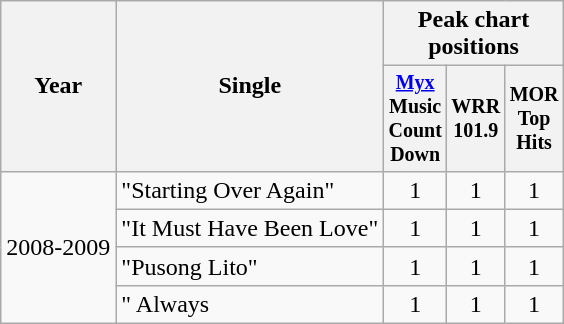<table class="wikitable" style="text-align:center;">
<tr>
<th rowspan=2>Year</th>
<th rowspan=2>Single</th>
<th colspan=3>Peak chart positions</th>
</tr>
<tr style="font-size:smaller;">
<th width=30><a href='#'>Myx</a> Music Count Down</th>
<th width=30>WRR 101.9</th>
<th width=30>MOR Top Hits</th>
</tr>
<tr>
<td rowspan="7">2008-2009</td>
<td style="text-align:left;">"Starting Over Again"</td>
<td>1</td>
<td>1</td>
<td>1</td>
</tr>
<tr>
<td style="text-align:left;">"It Must Have Been Love"</td>
<td>1</td>
<td>1</td>
<td>1</td>
</tr>
<tr>
<td style="text-align:left;">"Pusong Lito"</td>
<td>1</td>
<td>1</td>
<td>1</td>
</tr>
<tr>
<td style="text-align:left;">" Always</td>
<td>1</td>
<td>1</td>
<td>1</td>
</tr>
</table>
